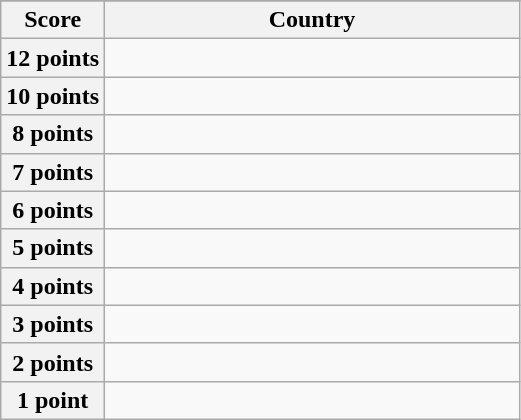<table class="wikitable">
<tr>
</tr>
<tr>
<th scope="col" width="20%">Score</th>
<th scope="col">Country</th>
</tr>
<tr>
<th scope="row">12 points</th>
<td></td>
</tr>
<tr>
<th scope="row">10 points</th>
<td></td>
</tr>
<tr>
<th scope="row">8 points</th>
<td></td>
</tr>
<tr>
<th scope="row">7 points</th>
<td></td>
</tr>
<tr>
<th scope="row">6 points</th>
<td></td>
</tr>
<tr>
<th scope="row">5 points</th>
<td></td>
</tr>
<tr>
<th scope="row">4 points</th>
<td></td>
</tr>
<tr>
<th scope="row">3 points</th>
<td></td>
</tr>
<tr>
<th scope="row">2 points</th>
<td></td>
</tr>
<tr>
<th scope="row">1 point</th>
<td></td>
</tr>
</table>
